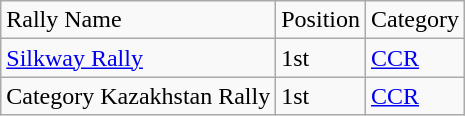<table class="wikitable">
<tr>
<td>Rally Name</td>
<td>Position</td>
<td>Category</td>
</tr>
<tr>
<td><a href='#'>Silkway Rally</a> </td>
<td>1st</td>
<td><a href='#'>CCR</a></td>
</tr>
<tr>
<td>Category Kazakhstan Rally </td>
<td>1st</td>
<td><a href='#'>CCR</a></td>
</tr>
</table>
